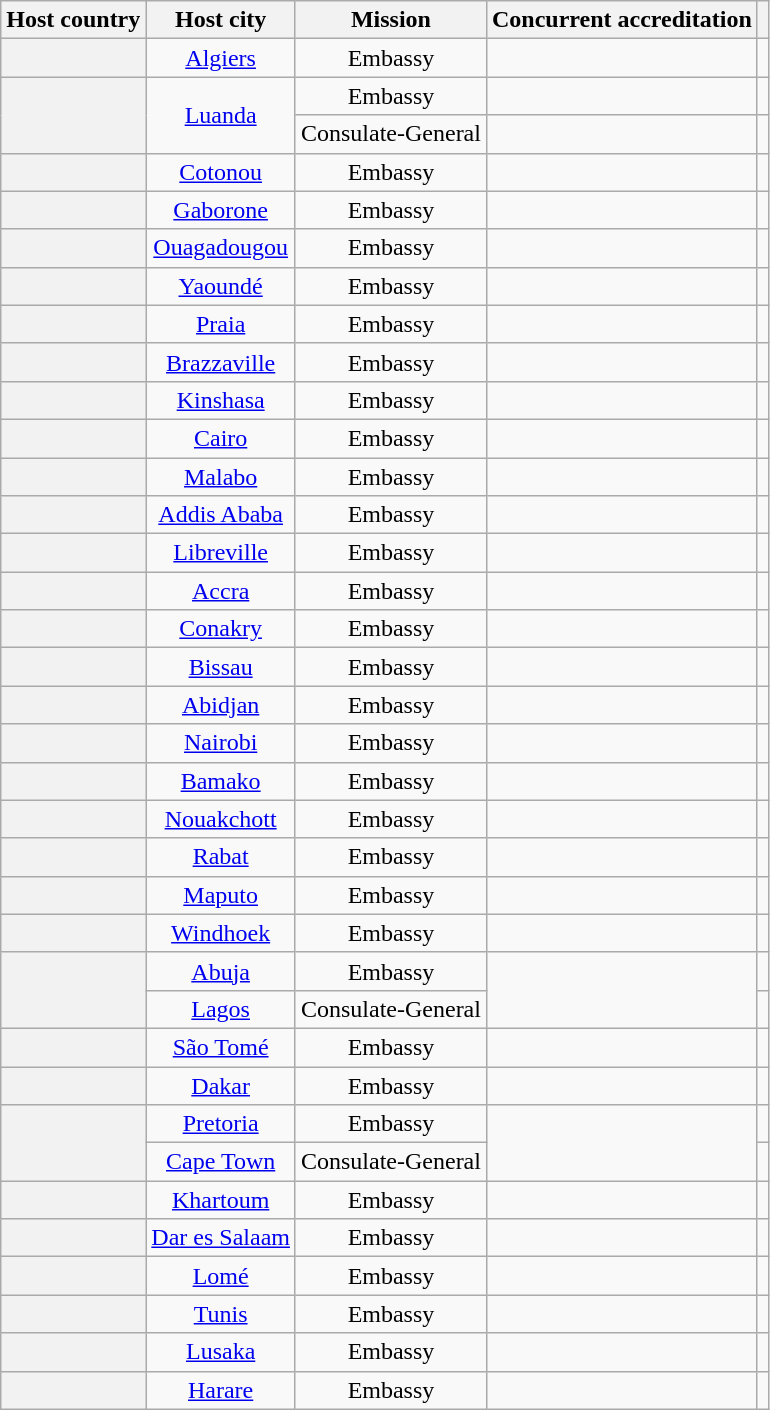<table class="wikitable plainrowheaders" style="text-align:center;">
<tr>
<th scope="col">Host country</th>
<th scope="col">Host city</th>
<th scope="col">Mission</th>
<th scope="col">Concurrent accreditation</th>
<th scope="col"></th>
</tr>
<tr>
<th scope="row"></th>
<td><a href='#'>Algiers</a></td>
<td>Embassy</td>
<td></td>
<td></td>
</tr>
<tr>
<th scope="row" rowspan="2"></th>
<td rowspan="2"><a href='#'>Luanda</a></td>
<td>Embassy</td>
<td></td>
<td></td>
</tr>
<tr>
<td>Consulate-General</td>
<td></td>
<td></td>
</tr>
<tr>
<th scope="row"></th>
<td><a href='#'>Cotonou</a></td>
<td>Embassy</td>
<td></td>
<td></td>
</tr>
<tr>
<th scope="row"></th>
<td><a href='#'>Gaborone</a></td>
<td>Embassy</td>
<td></td>
<td></td>
</tr>
<tr>
<th scope="row"></th>
<td><a href='#'>Ouagadougou</a></td>
<td>Embassy</td>
<td></td>
<td></td>
</tr>
<tr>
<th scope="row"></th>
<td><a href='#'>Yaoundé</a></td>
<td>Embassy</td>
<td></td>
<td></td>
</tr>
<tr>
<th scope="row"></th>
<td><a href='#'>Praia</a></td>
<td>Embassy</td>
<td></td>
<td></td>
</tr>
<tr>
<th scope="row"></th>
<td><a href='#'>Brazzaville</a></td>
<td>Embassy</td>
<td></td>
<td></td>
</tr>
<tr>
<th scope="row"></th>
<td><a href='#'>Kinshasa</a></td>
<td>Embassy</td>
<td></td>
<td></td>
</tr>
<tr>
<th scope="row"></th>
<td><a href='#'>Cairo</a></td>
<td>Embassy</td>
<td></td>
<td></td>
</tr>
<tr>
<th scope="row"></th>
<td><a href='#'>Malabo</a></td>
<td>Embassy</td>
<td></td>
<td></td>
</tr>
<tr>
<th scope="row"></th>
<td><a href='#'>Addis Ababa</a></td>
<td>Embassy</td>
<td><br></td>
<td></td>
</tr>
<tr>
<th scope="row"></th>
<td><a href='#'>Libreville</a></td>
<td>Embassy</td>
<td></td>
<td></td>
</tr>
<tr>
<th scope="row"></th>
<td><a href='#'>Accra</a></td>
<td>Embassy</td>
<td></td>
<td></td>
</tr>
<tr>
<th scope="row"></th>
<td><a href='#'>Conakry</a></td>
<td>Embassy</td>
<td></td>
<td></td>
</tr>
<tr>
<th scope="row"></th>
<td><a href='#'>Bissau</a></td>
<td>Embassy</td>
<td></td>
<td></td>
</tr>
<tr>
<th scope="row"></th>
<td><a href='#'>Abidjan</a></td>
<td>Embassy</td>
<td></td>
<td></td>
</tr>
<tr>
<th scope="row"></th>
<td><a href='#'>Nairobi</a></td>
<td>Embassy</td>
<td></td>
<td></td>
</tr>
<tr>
<th scope="row"></th>
<td><a href='#'>Bamako</a></td>
<td>Embassy</td>
<td></td>
<td></td>
</tr>
<tr>
<th scope="row"></th>
<td><a href='#'>Nouakchott</a></td>
<td>Embassy</td>
<td></td>
<td></td>
</tr>
<tr>
<th scope="row"></th>
<td><a href='#'>Rabat</a></td>
<td>Embassy</td>
<td></td>
<td></td>
</tr>
<tr>
<th scope="row"></th>
<td><a href='#'>Maputo</a></td>
<td>Embassy</td>
<td></td>
<td></td>
</tr>
<tr>
<th scope="row"></th>
<td><a href='#'>Windhoek</a></td>
<td>Embassy</td>
<td></td>
<td></td>
</tr>
<tr>
<th scope="row" rowspan="2"></th>
<td><a href='#'>Abuja</a></td>
<td>Embassy</td>
<td rowspan="2"></td>
<td></td>
</tr>
<tr>
<td><a href='#'>Lagos</a></td>
<td>Consulate-General</td>
<td></td>
</tr>
<tr>
<th scope="row"></th>
<td><a href='#'>São Tomé</a></td>
<td>Embassy</td>
<td></td>
<td></td>
</tr>
<tr>
<th scope="row"></th>
<td><a href='#'>Dakar</a></td>
<td>Embassy</td>
<td></td>
<td></td>
</tr>
<tr>
<th scope="row" rowspan="2"></th>
<td><a href='#'>Pretoria</a></td>
<td>Embassy</td>
<td rowspan="2"></td>
<td></td>
</tr>
<tr>
<td><a href='#'>Cape Town</a></td>
<td>Consulate-General</td>
<td></td>
</tr>
<tr>
<th scope="row"></th>
<td><a href='#'>Khartoum</a></td>
<td>Embassy</td>
<td></td>
<td></td>
</tr>
<tr>
<th scope="row"></th>
<td><a href='#'>Dar es Salaam</a></td>
<td>Embassy</td>
<td></td>
<td></td>
</tr>
<tr>
<th scope="row"></th>
<td><a href='#'>Lomé</a></td>
<td>Embassy</td>
<td></td>
<td></td>
</tr>
<tr>
<th scope="row"></th>
<td><a href='#'>Tunis</a></td>
<td>Embassy</td>
<td></td>
<td></td>
</tr>
<tr>
<th scope="row"></th>
<td><a href='#'>Lusaka</a></td>
<td>Embassy</td>
<td></td>
<td></td>
</tr>
<tr>
<th scope="row"></th>
<td><a href='#'>Harare</a></td>
<td>Embassy</td>
<td></td>
<td></td>
</tr>
</table>
